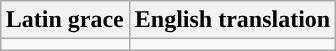<table class="wikitable" style="margin-left: auto; margin-right: auto; border: none">
<tr>
<th>Latin grace</th>
<th>English translation</th>
</tr>
<tr>
<td></td>
<td></td>
</tr>
</table>
